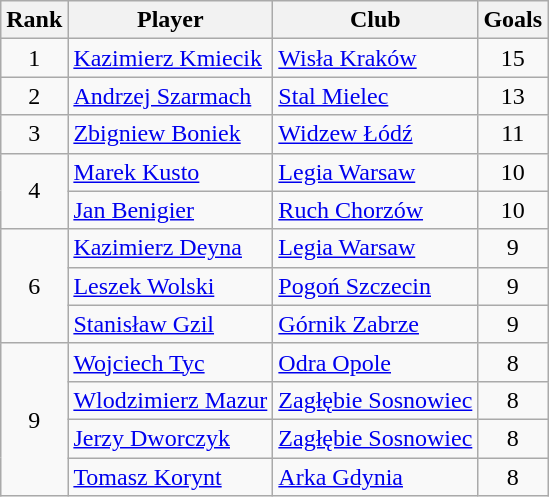<table class="wikitable" style="text-align:center">
<tr>
<th>Rank</th>
<th>Player</th>
<th>Club</th>
<th>Goals</th>
</tr>
<tr>
<td rowspan="1">1</td>
<td align="left"> <a href='#'>Kazimierz Kmiecik</a></td>
<td align="left"><a href='#'>Wisła Kraków</a></td>
<td>15</td>
</tr>
<tr>
<td rowspan="1">2</td>
<td align="left"> <a href='#'>Andrzej Szarmach</a></td>
<td align="left"><a href='#'>Stal Mielec</a></td>
<td>13</td>
</tr>
<tr>
<td rowspan="1">3</td>
<td align="left"> <a href='#'>Zbigniew Boniek</a></td>
<td align="left"><a href='#'>Widzew Łódź</a></td>
<td>11</td>
</tr>
<tr>
<td rowspan="2">4</td>
<td align="left"> <a href='#'>Marek Kusto</a></td>
<td align="left"><a href='#'>Legia Warsaw</a></td>
<td>10</td>
</tr>
<tr>
<td align="left"> <a href='#'>Jan Benigier</a></td>
<td align="left"><a href='#'>Ruch Chorzów</a></td>
<td>10</td>
</tr>
<tr>
<td rowspan="3">6</td>
<td align="left"> <a href='#'>Kazimierz Deyna</a></td>
<td align="left"><a href='#'>Legia Warsaw</a></td>
<td>9</td>
</tr>
<tr>
<td align="left"> <a href='#'>Leszek Wolski</a></td>
<td align="left"><a href='#'>Pogoń Szczecin</a></td>
<td>9</td>
</tr>
<tr>
<td align="left"> <a href='#'>Stanisław Gzil</a></td>
<td align="left"><a href='#'>Górnik Zabrze</a></td>
<td>9</td>
</tr>
<tr>
<td rowspan="4">9</td>
<td align="left"> <a href='#'>Wojciech Tyc</a></td>
<td align="left"><a href='#'>Odra Opole</a></td>
<td>8</td>
</tr>
<tr>
<td align="left"> <a href='#'>Wlodzimierz Mazur</a></td>
<td align="left"><a href='#'>Zagłębie Sosnowiec</a></td>
<td>8</td>
</tr>
<tr>
<td align="left"> <a href='#'>Jerzy Dworczyk</a></td>
<td align="left"><a href='#'>Zagłębie Sosnowiec</a></td>
<td>8</td>
</tr>
<tr>
<td align="left"> <a href='#'>Tomasz Korynt</a></td>
<td align="left"><a href='#'>Arka Gdynia</a></td>
<td>8</td>
</tr>
</table>
